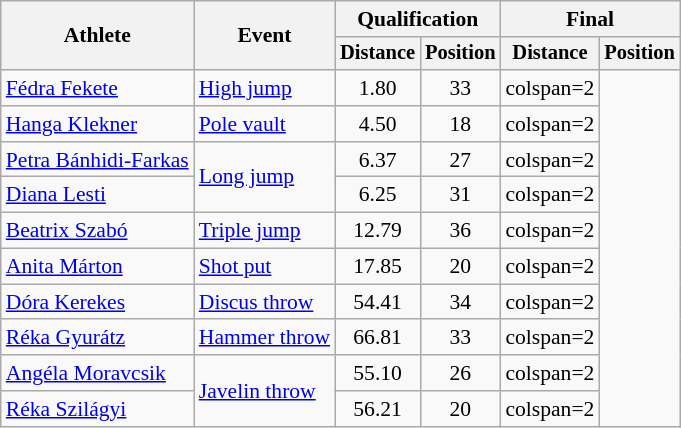<table class=wikitable style=font-size:90%>
<tr>
<th rowspan=2>Athlete</th>
<th rowspan=2>Event</th>
<th colspan=2>Qualification</th>
<th colspan=2>Final</th>
</tr>
<tr style=font-size:95%>
<th>Distance</th>
<th>Position</th>
<th>Distance</th>
<th>Position</th>
</tr>
<tr align=center>
<td align=left><a href='#'>Fédra Fekete</a></td>
<td align=left><a href='#'>High jump</a></td>
<td>1.80</td>
<td>33</td>
<td>colspan=2 </td>
</tr>
<tr align=center>
<td align=left><a href='#'>Hanga Klekner</a></td>
<td align=left><a href='#'>Pole vault</a></td>
<td>4.50 </td>
<td>18</td>
<td>colspan=2 </td>
</tr>
<tr align=center>
<td align=left><a href='#'>Petra Bánhidi-Farkas</a></td>
<td align=left rowspan=2><a href='#'>Long jump</a></td>
<td>6.37</td>
<td>27</td>
<td>colspan=2 </td>
</tr>
<tr align=center>
<td align=left><a href='#'>Diana Lesti</a></td>
<td>6.25</td>
<td>31</td>
<td>colspan=2 </td>
</tr>
<tr align=center>
<td align=left><a href='#'>Beatrix Szabó</a></td>
<td align=left><a href='#'>Triple jump</a></td>
<td>12.79</td>
<td>36</td>
<td>colspan=2 </td>
</tr>
<tr align=center>
<td align=left><a href='#'>Anita Márton</a></td>
<td align=left><a href='#'>Shot put</a></td>
<td>17.85</td>
<td>20</td>
<td>colspan=2 </td>
</tr>
<tr align=center>
<td align=left><a href='#'>Dóra Kerekes</a></td>
<td align=left><a href='#'>Discus throw</a></td>
<td>54.41</td>
<td>34</td>
<td>colspan=2 </td>
</tr>
<tr align=center>
<td align=left><a href='#'>Réka Gyurátz</a></td>
<td align=left><a href='#'>Hammer throw</a></td>
<td>66.81</td>
<td>33</td>
<td>colspan=2 </td>
</tr>
<tr align=center>
<td align=left><a href='#'>Angéla Moravcsik</a></td>
<td align=left rowspan=2><a href='#'>Javelin throw</a></td>
<td>55.10</td>
<td>26</td>
<td>colspan=2 </td>
</tr>
<tr align=center>
<td align=left><a href='#'>Réka Szilágyi</a></td>
<td>56.21</td>
<td>20</td>
<td>colspan=2 </td>
</tr>
</table>
